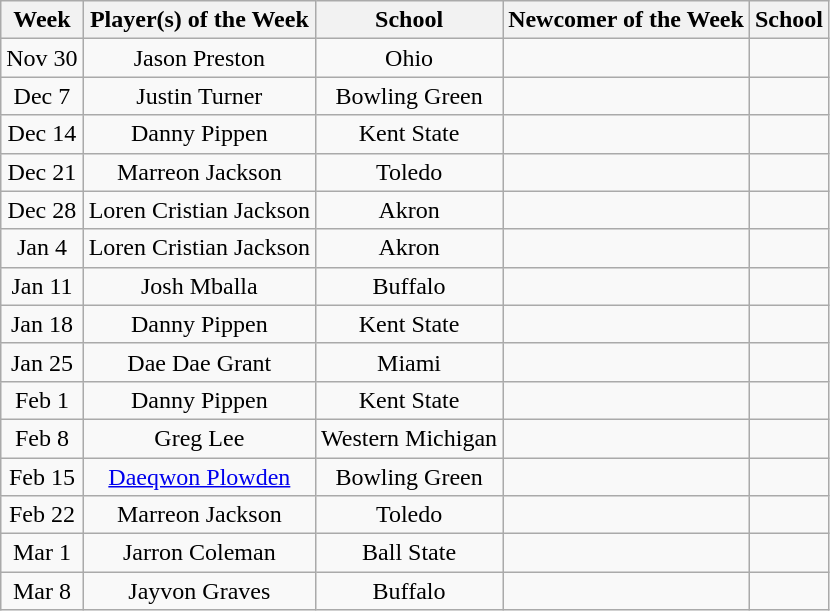<table class=wikitable style="text-align:center">
<tr>
<th>Week</th>
<th>Player(s) of the Week</th>
<th>School</th>
<th>Newcomer of the Week</th>
<th>School</th>
</tr>
<tr>
<td>Nov 30</td>
<td>Jason Preston</td>
<td>Ohio</td>
<td></td>
<td></td>
</tr>
<tr>
<td>Dec 7</td>
<td>Justin Turner</td>
<td>Bowling Green</td>
<td></td>
<td></td>
</tr>
<tr>
<td>Dec 14</td>
<td>Danny Pippen</td>
<td>Kent State</td>
<td></td>
<td></td>
</tr>
<tr>
<td>Dec 21</td>
<td>Marreon Jackson</td>
<td>Toledo</td>
<td></td>
<td></td>
</tr>
<tr>
<td>Dec 28</td>
<td>Loren Cristian Jackson</td>
<td>Akron</td>
<td></td>
<td></td>
</tr>
<tr>
<td>Jan 4</td>
<td>Loren Cristian Jackson</td>
<td>Akron</td>
<td></td>
<td></td>
</tr>
<tr>
<td>Jan 11</td>
<td>Josh Mballa</td>
<td>Buffalo</td>
<td></td>
<td></td>
</tr>
<tr>
<td>Jan 18</td>
<td>Danny Pippen</td>
<td>Kent State</td>
<td></td>
<td></td>
</tr>
<tr>
<td>Jan 25</td>
<td>Dae Dae Grant</td>
<td>Miami</td>
<td></td>
<td></td>
</tr>
<tr>
<td>Feb 1</td>
<td>Danny Pippen</td>
<td>Kent State</td>
<td></td>
<td></td>
</tr>
<tr>
<td>Feb 8</td>
<td>Greg Lee</td>
<td>Western Michigan</td>
<td></td>
<td></td>
</tr>
<tr>
<td>Feb 15</td>
<td><a href='#'>Daeqwon Plowden</a></td>
<td>Bowling Green</td>
<td></td>
<td></td>
</tr>
<tr>
<td>Feb 22</td>
<td>Marreon Jackson</td>
<td>Toledo</td>
<td></td>
<td></td>
</tr>
<tr>
<td>Mar 1</td>
<td>Jarron Coleman</td>
<td>Ball State</td>
<td></td>
<td></td>
</tr>
<tr>
<td>Mar 8</td>
<td>Jayvon Graves</td>
<td>Buffalo</td>
<td></td>
<td></td>
</tr>
</table>
